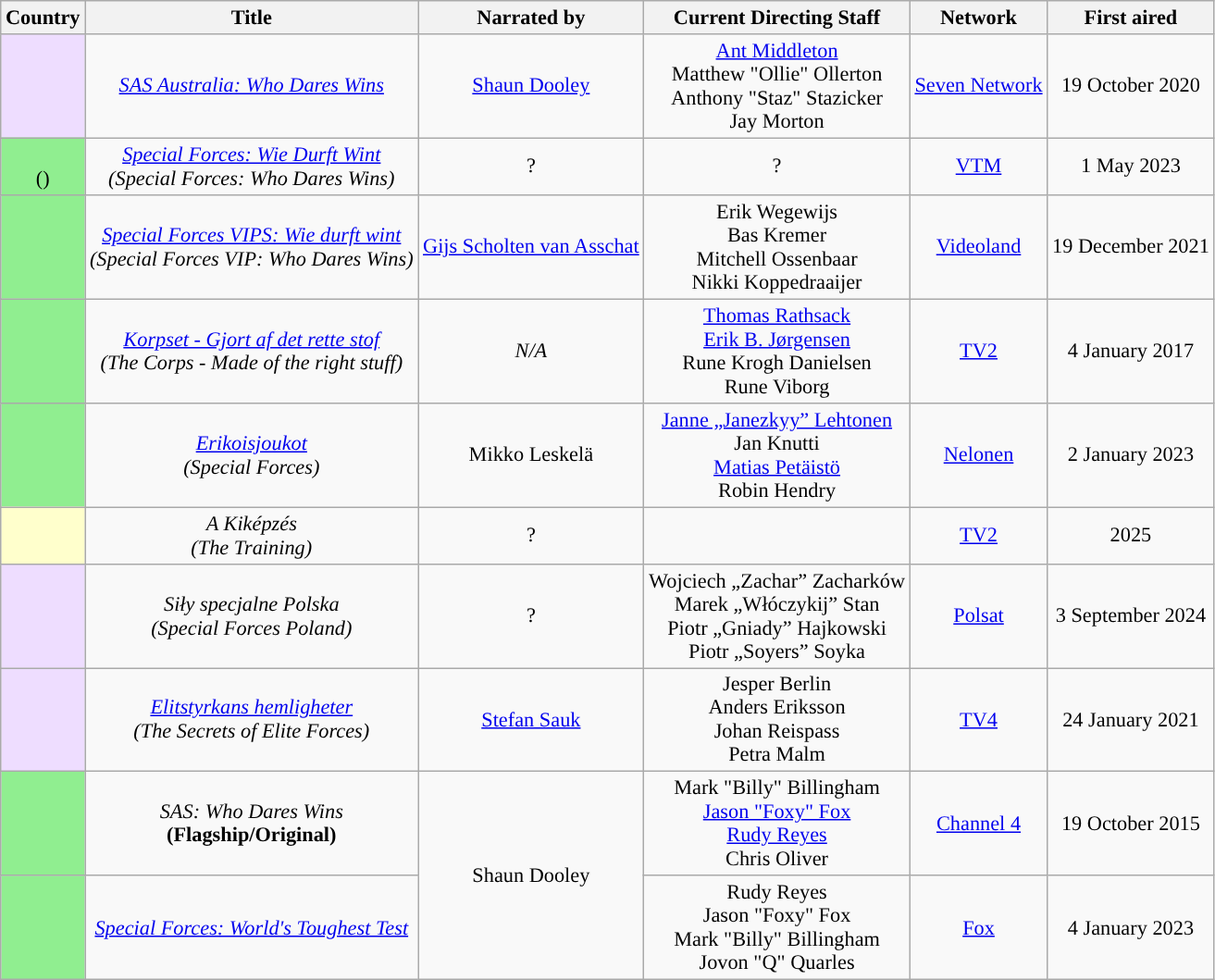<table class="wikitable" style="text-align:center; font-size:93%">
<tr>
<th>Country</th>
<th>Title</th>
<th>Narrated by</th>
<th>Current Directing Staff</th>
<th>Network</th>
<th>First aired</th>
</tr>
<tr>
<td style="background-color:#EEDDFF"></td>
<td><em><a href='#'>SAS Australia: Who Dares Wins</a></em></td>
<td><a href='#'>Shaun Dooley</a></td>
<td><a href='#'>Ant Middleton</a><br>Matthew "Ollie" Ollerton<br>Anthony "Staz" Stazicker<br>Jay Morton<br></td>
<td><a href='#'>Seven Network</a></td>
<td>19 October 2020</td>
</tr>
<tr>
<td style="background-color:lightgreen"><br>()</td>
<td><em><a href='#'>Special Forces: Wie Durft Wint</a></em><br><em>(Special Forces: Who Dares Wins)</em></td>
<td>?</td>
<td>?</td>
<td><a href='#'>VTM</a></td>
<td>1 May 2023</td>
</tr>
<tr>
<td style="background-color:lightgreen"></td>
<td><em><a href='#'> Special Forces VIPS: Wie durft wint</a></em><br><em>(Special Forces VIP: Who Dares Wins)</em></td>
<td><a href='#'>Gijs Scholten van Asschat</a></td>
<td>Erik Wegewijs<br>Bas Kremer<br>Mitchell Ossenbaar<br>Nikki Koppedraaijer</td>
<td><a href='#'>Videoland</a></td>
<td>19 December 2021</td>
</tr>
<tr>
<td style="background-color:lightgreen"></td>
<td><em><a href='#'>Korpset - Gjort af det rette stof</a></em><br><em>(The Corps - Made of the right stuff)</em></td>
<td><em>N/A</em></td>
<td><a href='#'>Thomas Rathsack</a><br><a href='#'>Erik B. Jørgensen</a><br>Rune Krogh Danielsen<br>Rune Viborg<br></td>
<td><a href='#'>TV2</a></td>
<td>4 January 2017</td>
</tr>
<tr>
<td style="background-color:lightgreen"></td>
<td><em><a href='#'>Erikoisjoukot</a></em><br><em>(Special Forces)</em></td>
<td>Mikko Leskelä</td>
<td><a href='#'>Janne „Janezkyy” Lehtonen</a><br>Jan Knutti<br><a href='#'>Matias Petäistö</a><br>Robin Hendry</td>
<td><a href='#'>Nelonen</a></td>
<td>2 January 2023</td>
</tr>
<tr>
<td style="background-color: #FFFFCC"></td>
<td><em>A Kiképzés</em><br><em>(The Training)</em></td>
<td>?</td>
<td></td>
<td><a href='#'>TV2</a></td>
<td>2025</td>
</tr>
<tr>
<td style="background-color:#EEDDFF"></td>
<td><em>Siły specjalne Polska</em><br><em>(Special Forces Poland)</em></td>
<td>?</td>
<td>Wojciech „Zachar” Zacharków <br> Marek „Włóczykij” Stan <br> Piotr „Gniady” Hajkowski <br> Piotr „Soyers” Soyka</td>
<td><a href='#'>Polsat</a></td>
<td>3 September 2024</td>
</tr>
<tr>
<td style="background-color:#EEDDFF"></td>
<td><em><a href='#'>Elitstyrkans hemligheter</a></em><br><em>(The Secrets of Elite Forces)</em></td>
<td><a href='#'>Stefan Sauk</a></td>
<td>Jesper Berlin<br>Anders Eriksson<br>Johan Reispass<br>Petra Malm</td>
<td><a href='#'>TV4</a></td>
<td>24 January 2021</td>
</tr>
<tr>
<td style="background-color:lightgreen"></td>
<td><em>SAS: Who Dares Wins</em><br><strong>(Flagship/Original)</strong></td>
<td rowspan=2>Shaun Dooley</td>
<td>Mark "Billy" Billingham<br><a href='#'>Jason "Foxy" Fox</a><br><a href='#'>Rudy Reyes</a><br>Chris Oliver<br></td>
<td><a href='#'>Channel 4</a></td>
<td>19 October 2015</td>
</tr>
<tr>
<td style="background-color:lightgreen"></td>
<td><em><a href='#'>Special Forces: World's Toughest Test</a></em></td>
<td>Rudy Reyes<br>Jason "Foxy" Fox<br>Mark "Billy" Billingham<br>Jovon "Q" Quarles<br></td>
<td><a href='#'>Fox</a></td>
<td>4 January 2023</td>
</tr>
</table>
